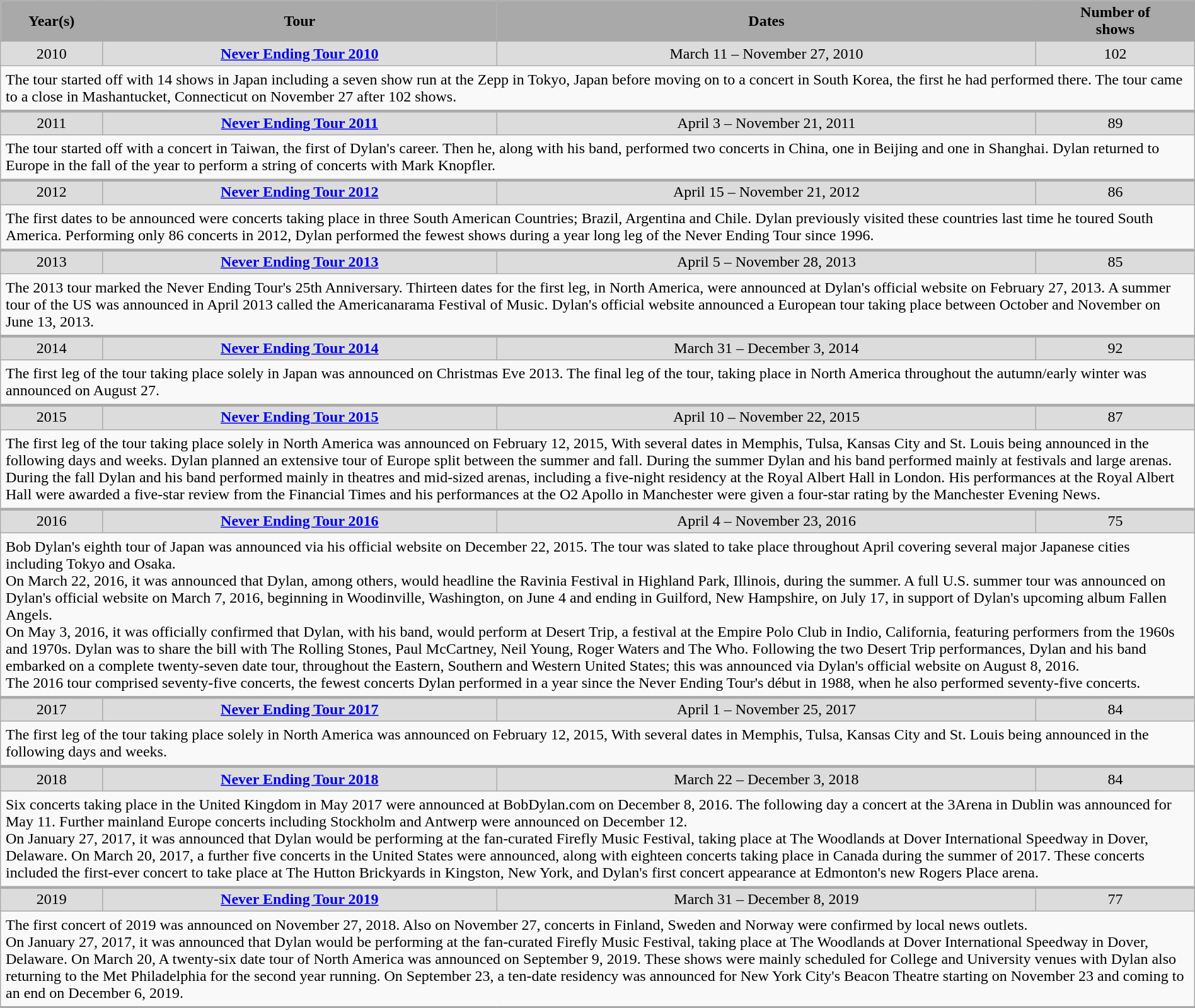<table class="wikitable" style="width:100%; text-align:center;">
<tr>
<th style="width:40px; background:darkGrey;">Year(s)</th>
<th style="width:210px; background:darkGrey;">Tour</th>
<th style="width:290px; background:darkGrey;">Dates</th>
<th style="width:80px; background:darkGrey;">Number of<br>shows<br></th>
</tr>
<tr style="background:#DCDCDC;">
<td>2010</td>
<td><strong><a href='#'>Never Ending Tour 2010</a></strong></td>
<td>March 11 – November 27, 2010</td>
<td>102</td>
</tr>
<tr>
<td colspan="5" style="border-bottom-width:3px; padding:5px; text-align:left;">The tour started off with 14 shows in Japan including a seven show run at the Zepp in Tokyo, Japan before moving on to a concert in South Korea, the first he had performed there. The tour came to a close in Mashantucket, Connecticut on November 27 after 102 shows.</td>
</tr>
<tr>
</tr>
<tr style="background:#DCDCDC;">
<td>2011</td>
<td><strong><a href='#'>Never Ending Tour 2011</a></strong></td>
<td>April 3 – November 21, 2011</td>
<td>89</td>
</tr>
<tr>
<td colspan="5" style="border-bottom-width:3px; padding:5px; text-align:left;">The tour started off with a concert in Taiwan, the first of Dylan's career. Then he, along with his band, performed two concerts in China, one in Beijing and one in Shanghai. Dylan returned to Europe in the fall of the year to perform a string of concerts with Mark Knopfler.</td>
</tr>
<tr>
</tr>
<tr style="background:#DCDCDC;">
<td>2012</td>
<td><strong><a href='#'>Never Ending Tour 2012</a></strong></td>
<td>April 15 – November 21, 2012</td>
<td>86</td>
</tr>
<tr>
<td colspan="5" style="border-bottom-width:3px; padding:5px; text-align:left;">The first dates to be announced were concerts taking place in three South American Countries; Brazil, Argentina and Chile. Dylan previously visited these countries last time he toured South America. Performing only 86 concerts in 2012, Dylan performed the fewest shows during a year long leg of the Never Ending Tour since 1996.</td>
</tr>
<tr>
</tr>
<tr style="background:#DCDCDC;">
<td>2013</td>
<td><strong><a href='#'>Never Ending Tour 2013</a></strong></td>
<td>April 5 – November 28, 2013</td>
<td>85</td>
</tr>
<tr>
<td colspan="5" style="border-bottom-width:3px; padding:5px; text-align:left;">The 2013 tour marked the Never Ending Tour's 25th Anniversary. Thirteen dates for the first leg, in North America, were announced at Dylan's official website on February 27, 2013. A summer tour of the US was announced in April 2013 called the Americanarama Festival of Music. Dylan's official website announced a European tour taking place between October and November on June 13, 2013.</td>
</tr>
<tr>
</tr>
<tr style="background:#DCDCDC;">
<td>2014</td>
<td><strong><a href='#'>Never Ending Tour 2014</a></strong></td>
<td>March 31 – December 3, 2014</td>
<td>92</td>
</tr>
<tr>
<td colspan="5" style="border-bottom-width:3px; padding:5px; text-align:left;">The first leg of the tour taking place solely in Japan was announced on Christmas Eve 2013. The final leg of the tour, taking place in North America throughout the autumn/early winter was announced on August 27.</td>
</tr>
<tr>
</tr>
<tr style="background:#DCDCDC;">
<td>2015</td>
<td><strong><a href='#'>Never Ending Tour 2015</a></strong></td>
<td>April 10 – November 22, 2015</td>
<td>87</td>
</tr>
<tr>
<td colspan="5" style="border-bottom-width:3px; padding:5px; text-align:left;">The first leg of the tour taking place solely in North America was announced on February 12, 2015, With several dates in Memphis, Tulsa, Kansas City and St. Louis being announced in the following days and weeks.  Dylan planned an extensive tour of Europe split between the summer and fall. During the summer Dylan and his band performed mainly at festivals and large arenas. During the fall Dylan and his band performed mainly in theatres and mid-sized arenas, including a five-night residency at the Royal Albert Hall in London. His performances at the Royal Albert Hall were awarded a five-star review from the Financial Times and his performances at the O2 Apollo in Manchester were given a four-star rating by the Manchester Evening News.</td>
</tr>
<tr>
</tr>
<tr style="background:#DCDCDC;">
<td>2016</td>
<td><strong><a href='#'>Never Ending Tour 2016</a></strong></td>
<td>April 4 – November 23, 2016</td>
<td>75</td>
</tr>
<tr>
<td colspan="5" style="border-bottom-width:3px; padding:5px; text-align:left;">Bob Dylan's eighth tour of Japan was announced via his official website on December 22, 2015. The tour was slated to take place throughout April covering several major Japanese cities including Tokyo and Osaka.<br>On March 22, 2016, it was announced that Dylan, among others, would headline the Ravinia Festival in Highland Park, Illinois, during the summer. A full U.S. summer tour was announced on Dylan's official website on March 7, 2016, beginning in Woodinville, Washington, on June 4 and ending in Guilford, New Hampshire, on July 17, in support of Dylan's upcoming album Fallen Angels.<br>On May 3, 2016, it was officially confirmed that Dylan, with his band, would perform at Desert Trip, a festival at the Empire Polo Club in Indio, California, featuring performers from the 1960s and 1970s. Dylan was to share the bill with The Rolling Stones, Paul McCartney, Neil Young, Roger Waters and The Who. Following the two Desert Trip performances, Dylan and his band embarked on a complete twenty-seven date tour, throughout the Eastern, Southern and Western United States; this was announced via Dylan's official website on August 8, 2016.<br>The 2016 tour comprised seventy-five concerts, the fewest concerts Dylan performed in a year since the Never Ending Tour's début in 1988, when he also performed seventy-five concerts.</td>
</tr>
<tr>
</tr>
<tr style="background:#DCDCDC;">
<td>2017</td>
<td><strong><a href='#'>Never Ending Tour 2017</a></strong></td>
<td>April 1 – November 25, 2017</td>
<td>84</td>
</tr>
<tr>
<td colspan="5" style="border-bottom-width:3px; padding:5px; text-align:left;">The first leg of the tour taking place solely in North America was announced on February 12, 2015, With several dates in Memphis, Tulsa, Kansas City and St. Louis being announced in the following days and weeks.</td>
</tr>
<tr>
</tr>
<tr style="background:#DCDCDC;">
<td>2018</td>
<td><strong><a href='#'>Never Ending Tour 2018</a></strong></td>
<td>March 22 – December 3, 2018</td>
<td>84</td>
</tr>
<tr>
<td colspan="5" style="border-bottom-width:3px; padding:5px; text-align:left;">Six concerts taking place in the United Kingdom in May 2017 were announced at BobDylan.com on December 8, 2016. The following day a concert at the 3Arena in Dublin was announced for May 11. Further mainland Europe concerts including Stockholm and Antwerp were announced on December 12.<br>On January 27, 2017, it was announced that Dylan would be performing at the fan-curated Firefly Music Festival, taking place at The Woodlands at Dover International Speedway in Dover, Delaware. On March 20, 2017, a further five concerts in the United States were announced, along with eighteen concerts taking place in Canada during the summer of 2017. These concerts included the first-ever concert to take place at The Hutton Brickyards in Kingston, New York, and Dylan's first concert appearance at Edmonton's new Rogers Place arena.</td>
</tr>
<tr>
</tr>
<tr style="background:#DCDCDC;">
<td>2019</td>
<td><strong><a href='#'>Never Ending Tour 2019</a></strong></td>
<td>March 31 – December 8, 2019</td>
<td>77</td>
</tr>
<tr>
<td colspan="5" style="border-bottom-width:3px; padding:5px; text-align:left;">The first concert of 2019 was announced on November 27, 2018. Also on November 27, concerts in Finland, Sweden and Norway were confirmed by local news outlets.<br>On January 27, 2017, it was announced that Dylan would be performing at the fan-curated Firefly Music Festival, taking place at The Woodlands at Dover International Speedway in Dover, Delaware. On March 20, A twenty-six date tour of North America was announced on September 9, 2019. These shows were mainly scheduled for College and University venues with Dylan also returning to the Met Philadelphia for the second year running. On September 23, a ten-date residency was announced for New York City's Beacon Theatre starting on November 23 and coming to an end on December 6, 2019.</td>
</tr>
<tr>
</tr>
</table>
